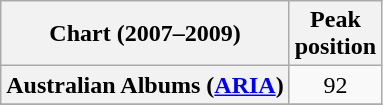<table class="wikitable sortable plainrowheaders" style="text-align:center">
<tr>
<th scope="col">Chart (2007–2009)</th>
<th scope="col">Peak<br>position</th>
</tr>
<tr>
<th scope="row">Australian Albums (<a href='#'>ARIA</a>)</th>
<td>92</td>
</tr>
<tr>
</tr>
</table>
